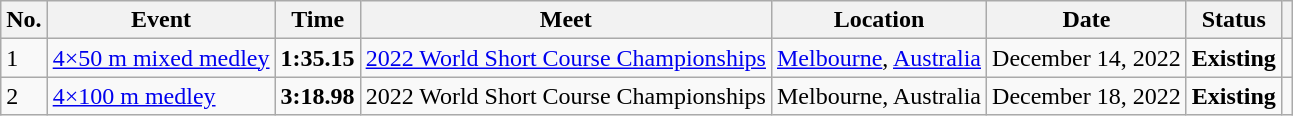<table class="wikitable sortable">
<tr>
<th>No.</th>
<th>Event</th>
<th>Time</th>
<th>Meet</th>
<th>Location</th>
<th>Date</th>
<th>Status</th>
<th></th>
</tr>
<tr>
<td>1</td>
<td><a href='#'>4×50 m mixed medley</a></td>
<td style="text-align:center;"><strong>1:35.15</strong></td>
<td><a href='#'>2022 World Short Course Championships</a></td>
<td><a href='#'>Melbourne</a>, <a href='#'>Australia</a></td>
<td>December 14, 2022</td>
<td style="text-align:center;"><strong>Existing</strong></td>
<td style="text-align:center;"></td>
</tr>
<tr>
<td>2</td>
<td><a href='#'>4×100 m medley</a></td>
<td style="text-align:center;"><strong>3:18.98</strong></td>
<td>2022 World Short Course Championships</td>
<td>Melbourne, Australia</td>
<td>December 18, 2022</td>
<td style="text-align:center;"><strong>Existing</strong></td>
<td style="text-align:center;"></td>
</tr>
</table>
